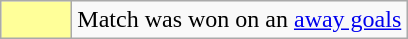<table class="wikitable">
<tr>
<td width="40px" bgcolor="#ffff99" align="center"></td>
<td>Match was won on an <a href='#'>away goals</a></td>
</tr>
</table>
